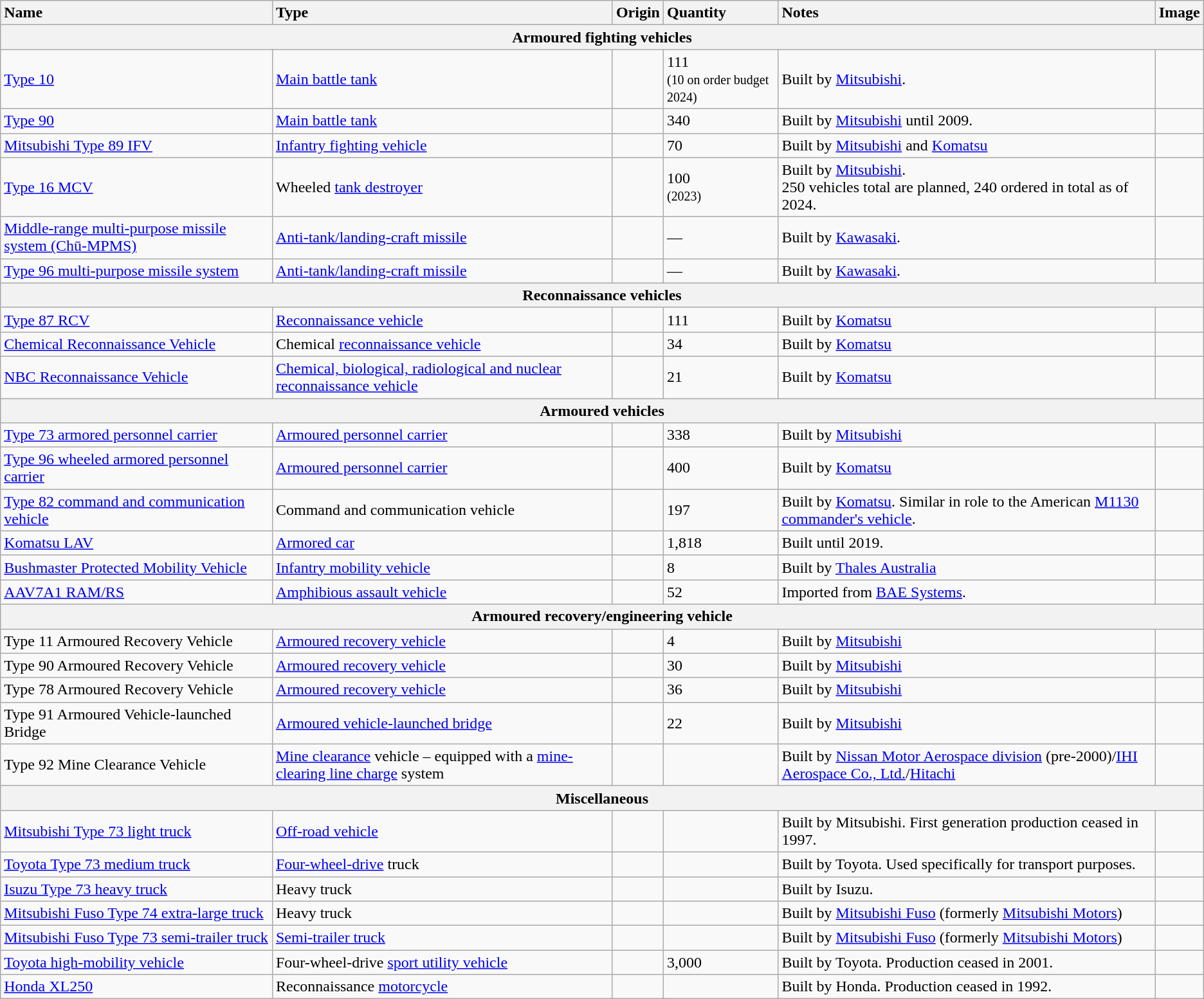<table class="wikitable">
<tr>
<th style="text-align: left;">Name</th>
<th style="text-align: left;">Type</th>
<th style="text-align: left;">Origin</th>
<th style="text-align: left;">Quantity</th>
<th style="text-align: left;">Notes</th>
<th style="text-align: left;">Image</th>
</tr>
<tr>
<th colspan="6">Armoured fighting vehicles</th>
</tr>
<tr>
<td><a href='#'>Type 10</a></td>
<td><a href='#'>Main battle tank</a></td>
<td></td>
<td>111 <br><small>(10 on order budget 2024)</small></td>
<td>Built by <a href='#'>Mitsubishi</a>.</td>
<td></td>
</tr>
<tr>
<td><a href='#'>Type 90</a></td>
<td><a href='#'>Main battle tank</a></td>
<td></td>
<td>340</td>
<td>Built by <a href='#'>Mitsubishi</a> until 2009.</td>
<td></td>
</tr>
<tr>
<td><a href='#'>Mitsubishi Type 89 IFV</a></td>
<td><a href='#'>Infantry fighting vehicle</a></td>
<td></td>
<td>70</td>
<td>Built by <a href='#'>Mitsubishi</a> and <a href='#'>Komatsu</a></td>
<td></td>
</tr>
<tr>
<td><a href='#'>Type 16 MCV</a></td>
<td>Wheeled <a href='#'>tank destroyer</a></td>
<td></td>
<td>100<br><small>(2023)</small></td>
<td>Built by <a href='#'>Mitsubishi</a>.<br>250 vehicles total are planned, 240 ordered in total as of 2024.</td>
<td></td>
</tr>
<tr>
<td><a href='#'>Middle-range multi-purpose missile system (Chū-MPMS)</a></td>
<td><a href='#'>Anti-tank/landing-craft missile</a></td>
<td></td>
<td>—</td>
<td>Built by <a href='#'>Kawasaki</a>.</td>
<td></td>
</tr>
<tr>
<td><a href='#'>Type 96 multi-purpose missile system</a></td>
<td><a href='#'>Anti-tank/landing-craft missile</a></td>
<td></td>
<td>—</td>
<td>Built by <a href='#'>Kawasaki</a>.</td>
<td></td>
</tr>
<tr>
<th colspan="6">Reconnaissance vehicles</th>
</tr>
<tr>
<td><a href='#'>Type 87 RCV</a></td>
<td><a href='#'>Reconnaissance vehicle</a></td>
<td></td>
<td>111</td>
<td>Built by <a href='#'>Komatsu</a></td>
<td></td>
</tr>
<tr>
<td><a href='#'>Chemical Reconnaissance Vehicle</a></td>
<td>Chemical <a href='#'>reconnaissance vehicle</a></td>
<td></td>
<td>34</td>
<td>Built by <a href='#'>Komatsu</a></td>
<td></td>
</tr>
<tr>
<td><a href='#'>NBC Reconnaissance Vehicle</a></td>
<td><a href='#'>Chemical, biological, radiological and nuclear</a> <a href='#'>reconnaissance vehicle</a></td>
<td></td>
<td>21</td>
<td>Built by <a href='#'>Komatsu</a></td>
<td></td>
</tr>
<tr>
<th colspan="6" style="align: center;">Armoured vehicles</th>
</tr>
<tr>
<td><a href='#'>Type 73 armored personnel carrier</a></td>
<td><a href='#'>Armoured personnel carrier</a></td>
<td></td>
<td>338</td>
<td>Built by <a href='#'>Mitsubishi</a></td>
<td></td>
</tr>
<tr>
<td><a href='#'>Type 96 wheeled armored personnel carrier</a></td>
<td><a href='#'>Armoured personnel carrier</a></td>
<td></td>
<td>400</td>
<td>Built by <a href='#'>Komatsu</a></td>
<td></td>
</tr>
<tr>
<td><a href='#'>Type 82 command and communication vehicle</a></td>
<td>Command and communication vehicle</td>
<td></td>
<td>197</td>
<td>Built by <a href='#'>Komatsu</a>. Similar in role to the American <a href='#'>M1130 commander's vehicle</a>.</td>
<td></td>
</tr>
<tr>
<td><a href='#'>Komatsu LAV</a></td>
<td><a href='#'>Armored car</a></td>
<td></td>
<td>1,818</td>
<td>Built until 2019.</td>
<td></td>
</tr>
<tr>
<td><a href='#'>Bushmaster Protected Mobility Vehicle</a></td>
<td><a href='#'>Infantry mobility vehicle</a></td>
<td></td>
<td>8</td>
<td>Built by <a href='#'>Thales Australia</a></td>
<td></td>
</tr>
<tr>
<td><a href='#'>AAV7A1 RAM/RS</a></td>
<td><a href='#'>Amphibious assault vehicle</a></td>
<td></td>
<td>52</td>
<td>Imported from <a href='#'>BAE Systems</a>.</td>
<td></td>
</tr>
<tr>
<th colspan="6">Armoured recovery/engineering vehicle</th>
</tr>
<tr>
<td>Type 11 Armoured Recovery Vehicle</td>
<td><a href='#'>Armoured recovery vehicle</a></td>
<td></td>
<td>4</td>
<td>Built by <a href='#'>Mitsubishi</a></td>
<td></td>
</tr>
<tr>
<td>Type 90 Armoured Recovery Vehicle</td>
<td><a href='#'>Armoured recovery vehicle</a></td>
<td></td>
<td>30</td>
<td>Built by <a href='#'>Mitsubishi</a></td>
<td></td>
</tr>
<tr>
<td>Type 78 Armoured Recovery Vehicle</td>
<td><a href='#'>Armoured recovery vehicle</a></td>
<td></td>
<td>36</td>
<td>Built by <a href='#'>Mitsubishi</a></td>
<td></td>
</tr>
<tr>
<td>Type 91 Armoured Vehicle-launched Bridge</td>
<td><a href='#'>Armoured vehicle-launched bridge</a></td>
<td></td>
<td>22</td>
<td>Built by <a href='#'>Mitsubishi</a></td>
<td></td>
</tr>
<tr>
<td>Type 92 Mine Clearance Vehicle</td>
<td><a href='#'>Mine clearance</a> vehicle – equipped with a <a href='#'>mine-clearing line charge</a> system</td>
<td></td>
<td></td>
<td>Built by <a href='#'>Nissan Motor Aerospace division</a> (pre-2000)/<a href='#'>IHI Aerospace Co., Ltd.</a>/<a href='#'>Hitachi</a></td>
<td></td>
</tr>
<tr>
<th colspan="6">Miscellaneous</th>
</tr>
<tr>
<td><a href='#'>Mitsubishi Type 73 light truck</a></td>
<td><a href='#'>Off-road vehicle</a></td>
<td></td>
<td></td>
<td>Built by Mitsubishi. First generation production ceased in 1997.</td>
<td><br></td>
</tr>
<tr>
<td><a href='#'>Toyota Type 73 medium truck</a></td>
<td><a href='#'>Four-wheel-drive</a> truck</td>
<td></td>
<td></td>
<td>Built by Toyota. Used specifically for transport purposes.</td>
<td></td>
</tr>
<tr>
<td><a href='#'>Isuzu Type 73 heavy truck</a></td>
<td>Heavy truck</td>
<td></td>
<td></td>
<td>Built by Isuzu.</td>
<td></td>
</tr>
<tr>
<td><a href='#'>Mitsubishi Fuso Type 74 extra-large truck</a></td>
<td>Heavy truck</td>
<td></td>
<td></td>
<td>Built by <a href='#'>Mitsubishi Fuso</a> (formerly <a href='#'>Mitsubishi Motors</a>)</td>
<td></td>
</tr>
<tr>
<td><a href='#'>Mitsubishi Fuso Type 73 semi-trailer truck</a></td>
<td><a href='#'>Semi-trailer truck</a></td>
<td></td>
<td></td>
<td>Built by <a href='#'>Mitsubishi Fuso</a> (formerly <a href='#'>Mitsubishi Motors</a>)</td>
<td></td>
</tr>
<tr>
<td><a href='#'>Toyota high-mobility vehicle</a></td>
<td>Four-wheel-drive <a href='#'>sport utility vehicle</a></td>
<td></td>
<td>3,000</td>
<td>Built by Toyota. Production ceased in 2001.</td>
<td></td>
</tr>
<tr>
<td><a href='#'>Honda XL250</a></td>
<td>Reconnaissance <a href='#'>motorcycle</a></td>
<td></td>
<td></td>
<td>Built by Honda. Production ceased in 1992.</td>
<td></td>
</tr>
</table>
